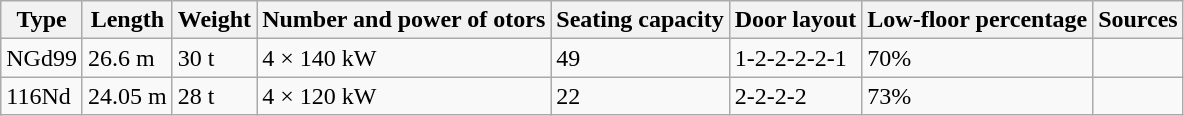<table class="wikitable">
<tr>
<th>Type</th>
<th>Length</th>
<th>Weight</th>
<th>Number and power of otors</th>
<th>Seating capacity</th>
<th>Door layout</th>
<th>Low-floor percentage</th>
<th>Sources</th>
</tr>
<tr>
<td>NGd99</td>
<td>26.6 m</td>
<td>30 t</td>
<td>4 × 140 kW</td>
<td>49</td>
<td>1-2-2-2-2-1</td>
<td>70%</td>
<td></td>
</tr>
<tr>
<td>116Nd</td>
<td>24.05 m</td>
<td>28 t</td>
<td>4 × 120 kW</td>
<td>22</td>
<td>2-2-2-2</td>
<td>73%</td>
<td></td>
</tr>
</table>
